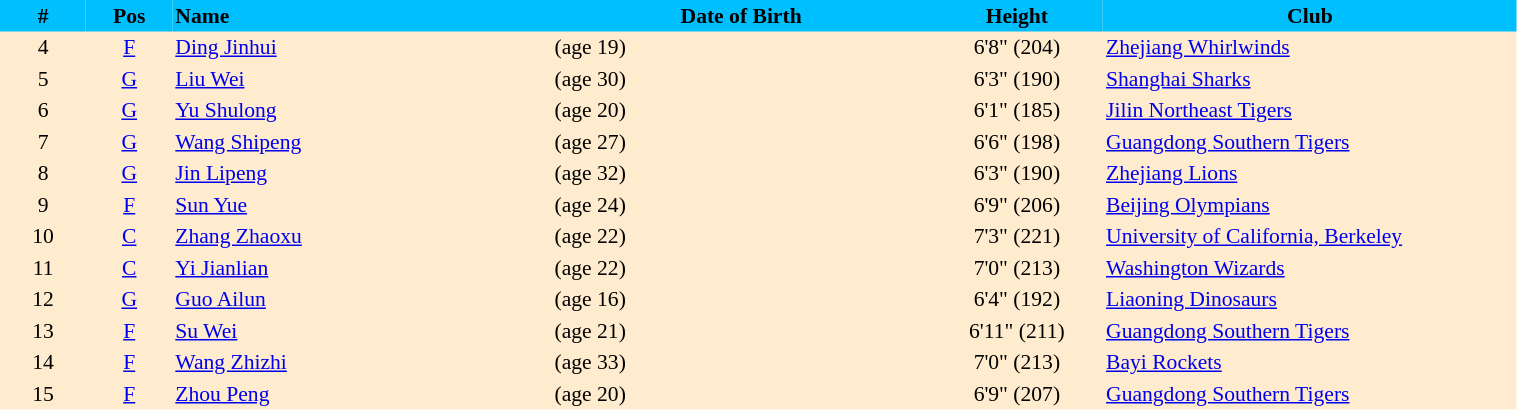<table border=0 cellpadding=2 cellspacing=0  |- bgcolor=#FFECCE style="text-align:center; font-size:90%;" width=80%>
<tr bgcolor=#00BFFF>
<th width=5%>#</th>
<th width=5%>Pos</th>
<th width=22% align=left>Name</th>
<th width=22%>Date of Birth</th>
<th width=10%>Height</th>
<th width=24%>Club</th>
</tr>
<tr>
<td>4</td>
<td><a href='#'>F</a></td>
<td align=left><a href='#'>Ding Jinhui</a></td>
<td align=left> (age 19)</td>
<td>6'8" (204)</td>
<td align=left> <a href='#'>Zhejiang Whirlwinds</a></td>
</tr>
<tr>
<td>5</td>
<td><a href='#'>G</a></td>
<td align=left><a href='#'>Liu Wei</a></td>
<td align=left> (age 30)</td>
<td>6'3" (190)</td>
<td align=left> <a href='#'>Shanghai Sharks</a></td>
</tr>
<tr>
<td>6</td>
<td><a href='#'>G</a></td>
<td align=left><a href='#'>Yu Shulong</a></td>
<td align=left> (age 20)</td>
<td>6'1" (185)</td>
<td align=left> <a href='#'>Jilin Northeast Tigers</a></td>
</tr>
<tr>
<td>7</td>
<td><a href='#'>G</a></td>
<td align=left><a href='#'>Wang Shipeng</a></td>
<td align=left> (age 27)</td>
<td>6'6" (198)</td>
<td align=left> <a href='#'>Guangdong Southern Tigers</a></td>
</tr>
<tr>
<td>8</td>
<td><a href='#'>G</a></td>
<td align=left><a href='#'>Jin Lipeng</a></td>
<td align=left> (age 32)</td>
<td>6'3" (190)</td>
<td align=left> <a href='#'>Zhejiang Lions</a></td>
</tr>
<tr>
<td>9</td>
<td><a href='#'>F</a></td>
<td align=left><a href='#'>Sun Yue</a></td>
<td align=left> (age 24)</td>
<td>6'9" (206)</td>
<td align=left> <a href='#'>Beijing Olympians</a></td>
</tr>
<tr>
<td>10</td>
<td><a href='#'>C</a></td>
<td align=left><a href='#'>Zhang Zhaoxu</a></td>
<td align=left> (age 22)</td>
<td>7'3" (221)</td>
<td align=left> <a href='#'>University of California, Berkeley</a></td>
</tr>
<tr>
<td>11</td>
<td><a href='#'>C</a></td>
<td align=left><a href='#'>Yi Jianlian</a></td>
<td align=left> (age 22)</td>
<td>7'0" (213)</td>
<td align=left> <a href='#'>Washington Wizards</a></td>
</tr>
<tr>
<td>12</td>
<td><a href='#'>G</a></td>
<td align=left><a href='#'>Guo Ailun</a></td>
<td align=left> (age 16)</td>
<td>6'4" (192)</td>
<td align=left> <a href='#'>Liaoning Dinosaurs</a></td>
</tr>
<tr>
<td>13</td>
<td><a href='#'>F</a></td>
<td align=left><a href='#'>Su Wei</a></td>
<td align=left> (age 21)</td>
<td>6'11" (211)</td>
<td align=left> <a href='#'>Guangdong Southern Tigers</a></td>
</tr>
<tr>
<td>14</td>
<td><a href='#'>F</a></td>
<td align=left><a href='#'>Wang Zhizhi</a></td>
<td align=left> (age 33)</td>
<td>7'0" (213)</td>
<td align=left> <a href='#'>Bayi Rockets</a></td>
</tr>
<tr>
<td>15</td>
<td><a href='#'>F</a></td>
<td align=left><a href='#'>Zhou Peng</a></td>
<td align=left> (age 20)</td>
<td>6'9" (207)</td>
<td align=left> <a href='#'>Guangdong Southern Tigers</a></td>
</tr>
</table>
